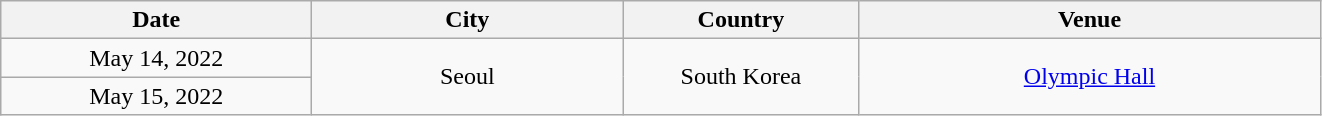<table class="wikitable" style="text-align:center;">
<tr>
<th width="200">Date</th>
<th width="200">City</th>
<th width="150">Country</th>
<th width="300">Venue</th>
</tr>
<tr>
<td>May 14, 2022</td>
<td rowspan="2">Seoul</td>
<td rowspan="2">South Korea</td>
<td rowspan="2"><a href='#'>Olympic Hall</a></td>
</tr>
<tr>
<td>May 15, 2022</td>
</tr>
</table>
